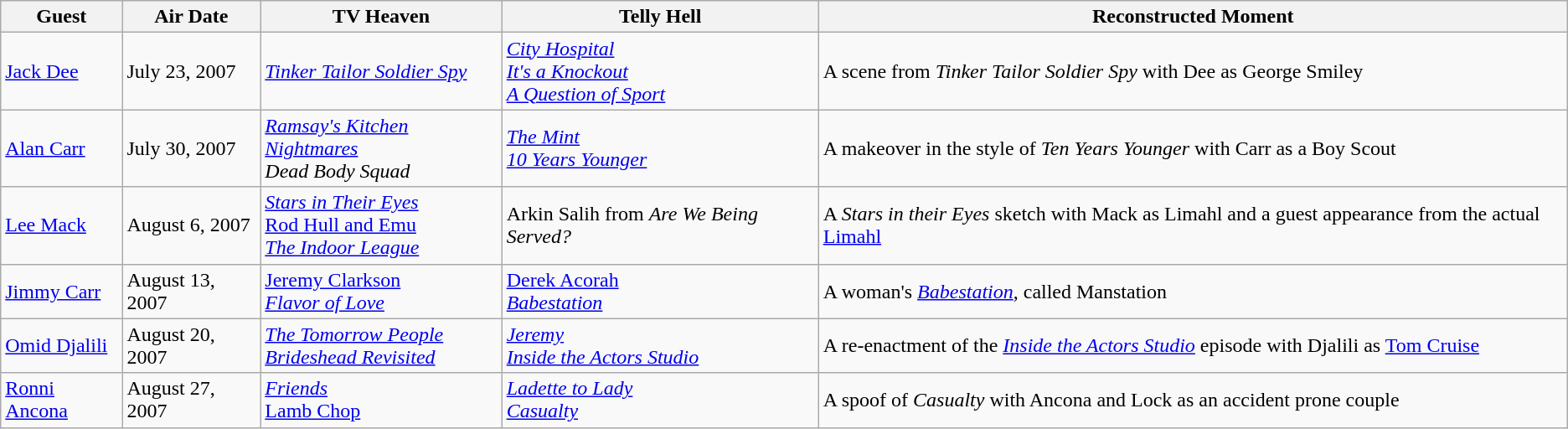<table class="wikitable">
<tr>
<th rowspan="1">Guest</th>
<th>Air Date</th>
<th>TV Heaven</th>
<th>Telly Hell</th>
<th>Reconstructed Moment</th>
</tr>
<tr>
<td><a href='#'>Jack Dee</a></td>
<td>July 23, 2007</td>
<td><em><a href='#'>Tinker Tailor Soldier Spy</a></em></td>
<td><em><a href='#'>City Hospital</a></em><br><em><a href='#'>It's a Knockout</a></em><br><em><a href='#'>A Question of Sport</a></em></td>
<td>A scene from <em>Tinker Tailor Soldier Spy</em> with Dee as George Smiley</td>
</tr>
<tr>
<td><a href='#'>Alan Carr</a></td>
<td>July 30, 2007</td>
<td><em><a href='#'>Ramsay's Kitchen Nightmares</a></em><br><em>Dead Body Squad</em></td>
<td><em><a href='#'>The Mint</a></em><br><em><a href='#'>10 Years Younger</a></em></td>
<td>A makeover in the style of <em>Ten Years Younger</em> with Carr as a Boy Scout</td>
</tr>
<tr>
<td><a href='#'>Lee Mack</a></td>
<td>August 6, 2007</td>
<td><em><a href='#'>Stars in Their Eyes</a></em><br><a href='#'>Rod Hull and Emu</a><br><em><a href='#'>The Indoor League</a></em></td>
<td>Arkin Salih from <em>Are We Being Served?</em></td>
<td>A <em>Stars in their Eyes</em> sketch with Mack as Limahl and a guest appearance from the actual <a href='#'>Limahl</a></td>
</tr>
<tr>
<td><a href='#'>Jimmy Carr</a></td>
<td>August 13, 2007</td>
<td><a href='#'>Jeremy Clarkson</a><br><em><a href='#'>Flavor of Love</a></em></td>
<td><a href='#'>Derek Acorah</a><br><em><a href='#'>Babestation</a></em></td>
<td>A woman's <em><a href='#'>Babestation</a></em>, called Manstation</td>
</tr>
<tr>
<td><a href='#'>Omid Djalili</a></td>
<td>August 20, 2007</td>
<td><em><a href='#'>The Tomorrow People</a></em><br><em><a href='#'>Brideshead Revisited</a></em></td>
<td><em><a href='#'>Jeremy</a></em><br><em><a href='#'>Inside the Actors Studio</a></em></td>
<td>A re-enactment of the <em><a href='#'>Inside the Actors Studio</a></em> episode with Djalili as <a href='#'>Tom Cruise</a></td>
</tr>
<tr>
<td><a href='#'>Ronni Ancona</a></td>
<td>August 27, 2007</td>
<td><em><a href='#'>Friends</a></em><br><a href='#'>Lamb Chop</a></td>
<td><em><a href='#'>Ladette to Lady</a></em><br><em><a href='#'>Casualty</a></em></td>
<td>A spoof of <em>Casualty</em> with Ancona and Lock as an accident prone couple</td>
</tr>
</table>
